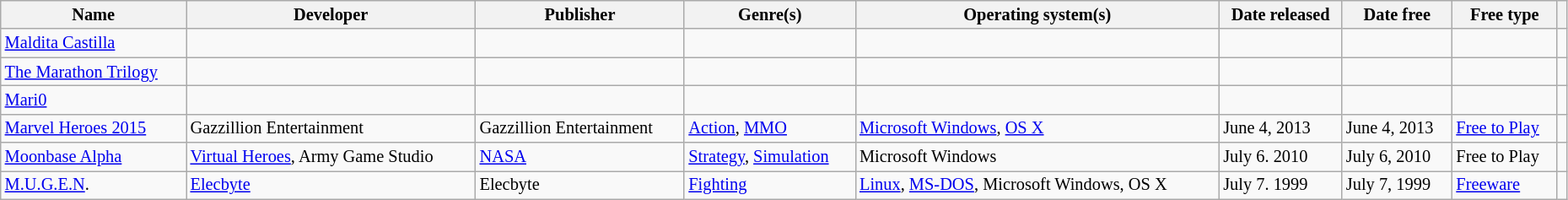<table class="wikitable sortable" style="font-size:85%; width:98%">
<tr>
<th>Name</th>
<th>Developer</th>
<th>Publisher</th>
<th>Genre(s)</th>
<th>Operating system(s)</th>
<th>Date released</th>
<th>Date free</th>
<th>Free type</th>
<th></th>
</tr>
<tr>
<td><a href='#'>Maldita Castilla</a></td>
<td></td>
<td></td>
<td></td>
<td></td>
<td></td>
<td></td>
<td></td>
<td></td>
</tr>
<tr>
<td><a href='#'>The Marathon Trilogy</a></td>
<td></td>
<td></td>
<td></td>
<td></td>
<td></td>
<td></td>
<td></td>
<td></td>
</tr>
<tr>
<td><a href='#'>Mari0</a></td>
<td></td>
<td></td>
<td></td>
<td></td>
<td></td>
<td></td>
<td></td>
<td></td>
</tr>
<tr>
<td><a href='#'>Marvel Heroes 2015</a></td>
<td>Gazzillion Entertainment</td>
<td>Gazzillion Entertainment</td>
<td><a href='#'>Action</a>, <a href='#'>MMO</a></td>
<td><a href='#'>Microsoft Windows</a>, <a href='#'>OS X</a></td>
<td>June 4, 2013</td>
<td>June 4, 2013</td>
<td><a href='#'>Free to Play</a></td>
<td></td>
</tr>
<tr>
<td><a href='#'>Moonbase Alpha</a></td>
<td><a href='#'>Virtual Heroes</a>, Army Game Studio</td>
<td><a href='#'>NASA</a></td>
<td><a href='#'>Strategy</a>, <a href='#'>Simulation</a></td>
<td>Microsoft Windows</td>
<td>July 6. 2010</td>
<td>July 6, 2010</td>
<td>Free to Play</td>
<td></td>
</tr>
<tr>
<td><a href='#'>M.U.G.E.N</a>.</td>
<td><a href='#'>Elecbyte</a></td>
<td>Elecbyte</td>
<td><a href='#'>Fighting</a></td>
<td><a href='#'>Linux</a>, <a href='#'>MS-DOS</a>, Microsoft Windows, OS X</td>
<td>July 7. 1999</td>
<td>July 7, 1999</td>
<td><a href='#'>Freeware</a></td>
<td></td>
</tr>
</table>
